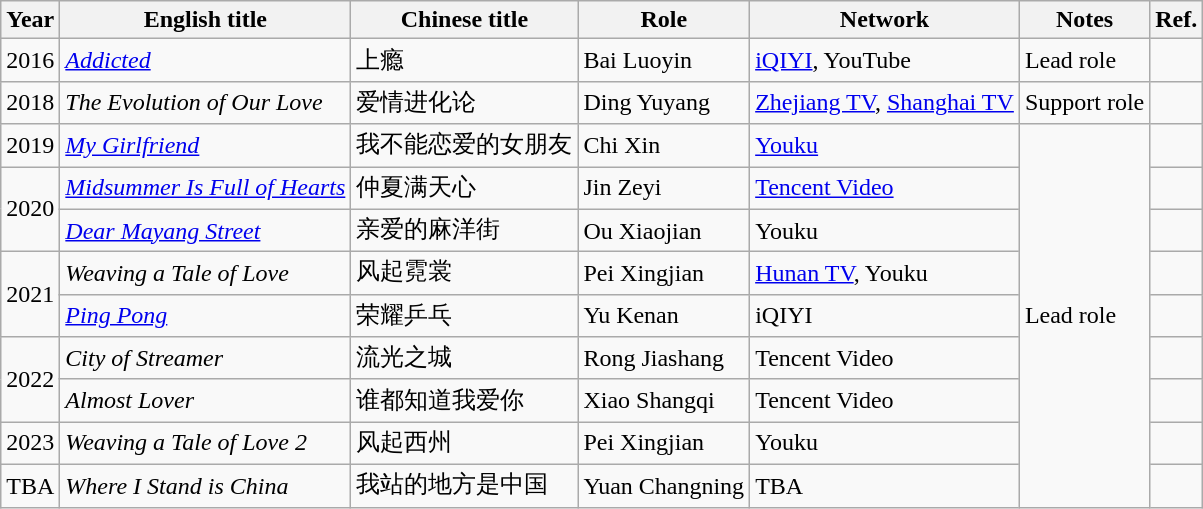<table class="wikitable plainrowheaders sortable">
<tr>
<th>Year</th>
<th>English title</th>
<th>Chinese title</th>
<th>Role</th>
<th>Network</th>
<th>Notes</th>
<th>Ref.</th>
</tr>
<tr>
<td>2016</td>
<td><em><a href='#'>Addicted</a></em></td>
<td>上瘾</td>
<td>Bai Luoyin</td>
<td><a href='#'>iQIYI</a>, YouTube</td>
<td>Lead role</td>
<td></td>
</tr>
<tr>
<td>2018</td>
<td><em>The Evolution of Our Love</em></td>
<td>爱情进化论</td>
<td>Ding Yuyang</td>
<td><a href='#'>Zhejiang TV</a>, <a href='#'>Shanghai TV</a></td>
<td>Support role</td>
<td></td>
</tr>
<tr>
<td>2019</td>
<td><em><a href='#'>My Girlfriend</a></em></td>
<td>我不能恋爱的女朋友</td>
<td>Chi Xin</td>
<td><a href='#'>Youku</a></td>
<td rowspan=9>Lead role</td>
<td></td>
</tr>
<tr>
<td Rowspan ="2">2020</td>
<td><em><a href='#'>Midsummer Is Full of Hearts</a></em></td>
<td>仲夏满天心</td>
<td>Jin Zeyi</td>
<td><a href='#'>Tencent Video</a></td>
<td></td>
</tr>
<tr>
<td><em><a href='#'>Dear Mayang Street</a></em></td>
<td>亲爱的麻洋街</td>
<td>Ou Xiaojian</td>
<td>Youku</td>
<td></td>
</tr>
<tr>
<td Rowspan ="2">2021</td>
<td><em>Weaving a Tale of Love</em></td>
<td>风起霓裳</td>
<td>Pei Xingjian</td>
<td><a href='#'>Hunan TV</a>, Youku</td>
<td></td>
</tr>
<tr>
<td><em><a href='#'>Ping Pong</a></em></td>
<td>荣耀乒乓</td>
<td>Yu Kenan</td>
<td>iQIYI</td>
<td></td>
</tr>
<tr>
<td Rowspan="2">2022</td>
<td><em>City of Streamer</em></td>
<td>流光之城</td>
<td>Rong Jiashang</td>
<td>Tencent Video</td>
<td></td>
</tr>
<tr>
<td><em>Almost Lover</em></td>
<td>谁都知道我爱你</td>
<td>Xiao Shangqi</td>
<td>Tencent Video</td>
<td></td>
</tr>
<tr>
<td>2023</td>
<td><em>Weaving a Tale of Love 2</em></td>
<td>风起西州</td>
<td>Pei Xingjian</td>
<td>Youku</td>
<td></td>
</tr>
<tr>
<td>TBA</td>
<td><em>Where I Stand is China</em></td>
<td>我站的地方是中国</td>
<td>Yuan Changning</td>
<td>TBA</td>
<td></td>
</tr>
</table>
